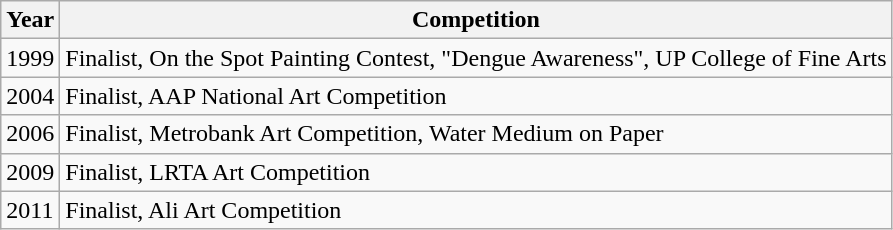<table class="wikitable">
<tr>
<th>Year</th>
<th>Competition</th>
</tr>
<tr>
<td>1999</td>
<td>Finalist, On the Spot Painting Contest, "Dengue Awareness", UP College of Fine Arts</td>
</tr>
<tr>
<td>2004</td>
<td>Finalist, AAP National Art Competition</td>
</tr>
<tr>
<td>2006</td>
<td>Finalist, Metrobank Art Competition, Water Medium on Paper</td>
</tr>
<tr>
<td>2009</td>
<td>Finalist, LRTA Art Competition</td>
</tr>
<tr>
<td>2011</td>
<td>Finalist, Ali Art Competition</td>
</tr>
</table>
